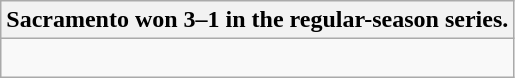<table class="wikitable collapsible collapsed">
<tr>
<th>Sacramento won 3–1 in the regular-season series.</th>
</tr>
<tr>
<td><br>


</td>
</tr>
</table>
